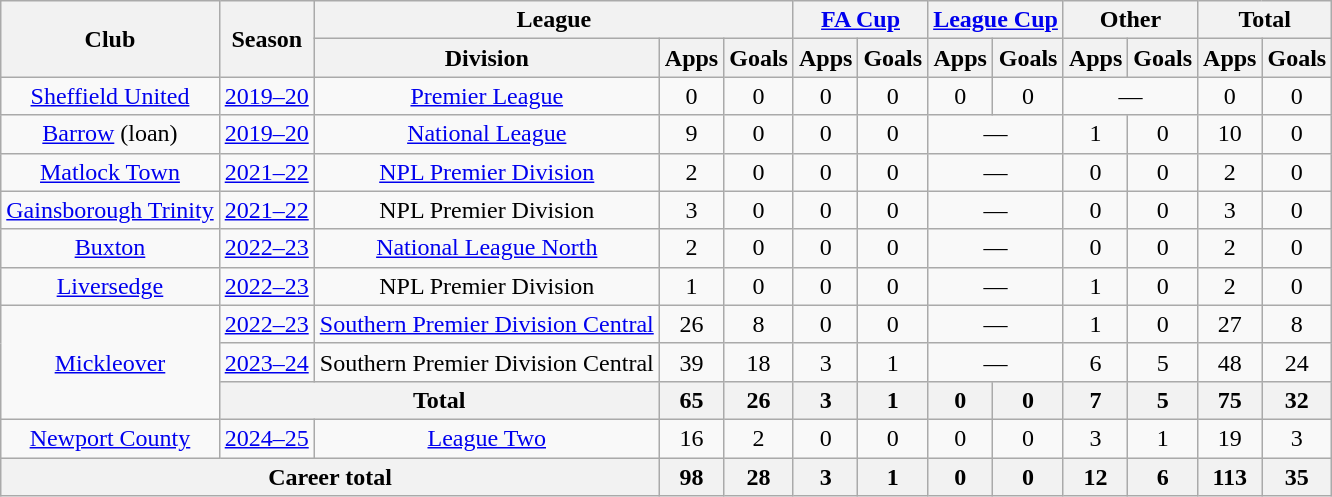<table class="wikitable" style="text-align: center">
<tr>
<th rowspan="2">Club</th>
<th rowspan="2">Season</th>
<th colspan="3">League</th>
<th colspan="2"><a href='#'>FA Cup</a></th>
<th colspan="2"><a href='#'>League Cup</a></th>
<th colspan="2">Other</th>
<th colspan="2">Total</th>
</tr>
<tr>
<th>Division</th>
<th>Apps</th>
<th>Goals</th>
<th>Apps</th>
<th>Goals</th>
<th>Apps</th>
<th>Goals</th>
<th>Apps</th>
<th>Goals</th>
<th>Apps</th>
<th>Goals</th>
</tr>
<tr>
<td><a href='#'>Sheffield United</a></td>
<td><a href='#'>2019–20</a></td>
<td><a href='#'>Premier League</a></td>
<td>0</td>
<td>0</td>
<td>0</td>
<td>0</td>
<td>0</td>
<td>0</td>
<td colspan="2">—</td>
<td>0</td>
<td>0</td>
</tr>
<tr>
<td><a href='#'>Barrow</a> (loan)</td>
<td><a href='#'>2019–20</a></td>
<td><a href='#'>National League</a></td>
<td>9</td>
<td>0</td>
<td>0</td>
<td>0</td>
<td colspan="2">—</td>
<td>1</td>
<td>0</td>
<td>10</td>
<td>0</td>
</tr>
<tr>
<td><a href='#'>Matlock Town</a></td>
<td><a href='#'>2021–22</a></td>
<td><a href='#'>NPL Premier Division</a></td>
<td>2</td>
<td>0</td>
<td>0</td>
<td>0</td>
<td colspan="2">—</td>
<td>0</td>
<td>0</td>
<td>2</td>
<td>0</td>
</tr>
<tr>
<td><a href='#'>Gainsborough Trinity</a></td>
<td><a href='#'>2021–22</a></td>
<td>NPL Premier Division</td>
<td>3</td>
<td>0</td>
<td>0</td>
<td>0</td>
<td colspan="2">—</td>
<td>0</td>
<td>0</td>
<td>3</td>
<td>0</td>
</tr>
<tr>
<td><a href='#'>Buxton</a></td>
<td><a href='#'>2022–23</a></td>
<td><a href='#'>National League North</a></td>
<td>2</td>
<td>0</td>
<td>0</td>
<td>0</td>
<td colspan="2">—</td>
<td>0</td>
<td>0</td>
<td>2</td>
<td>0</td>
</tr>
<tr>
<td><a href='#'>Liversedge</a></td>
<td><a href='#'>2022–23</a></td>
<td>NPL Premier Division</td>
<td>1</td>
<td>0</td>
<td>0</td>
<td>0</td>
<td colspan="2">—</td>
<td>1</td>
<td>0</td>
<td>2</td>
<td>0</td>
</tr>
<tr>
<td rowspan="3"><a href='#'>Mickleover</a></td>
<td><a href='#'>2022–23</a></td>
<td><a href='#'>Southern Premier Division Central</a></td>
<td>26</td>
<td>8</td>
<td>0</td>
<td>0</td>
<td colspan="2">—</td>
<td>1</td>
<td>0</td>
<td>27</td>
<td>8</td>
</tr>
<tr>
<td><a href='#'>2023–24</a></td>
<td>Southern Premier Division Central</td>
<td>39</td>
<td>18</td>
<td>3</td>
<td>1</td>
<td colspan="2">—</td>
<td>6</td>
<td>5</td>
<td>48</td>
<td>24</td>
</tr>
<tr>
<th colspan="2">Total</th>
<th>65</th>
<th>26</th>
<th>3</th>
<th>1</th>
<th>0</th>
<th>0</th>
<th>7</th>
<th>5</th>
<th>75</th>
<th>32</th>
</tr>
<tr>
<td><a href='#'>Newport County</a></td>
<td><a href='#'>2024–25</a></td>
<td><a href='#'>League Two</a></td>
<td>16</td>
<td>2</td>
<td>0</td>
<td>0</td>
<td>0</td>
<td>0</td>
<td>3</td>
<td>1</td>
<td>19</td>
<td>3</td>
</tr>
<tr>
<th colspan="3">Career total</th>
<th>98</th>
<th>28</th>
<th>3</th>
<th>1</th>
<th>0</th>
<th>0</th>
<th>12</th>
<th>6</th>
<th>113</th>
<th>35</th>
</tr>
</table>
